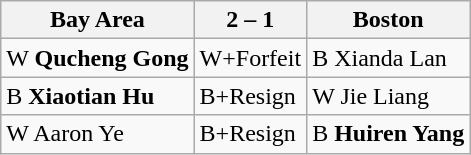<table class="wikitable">
<tr>
<th>Bay Area</th>
<th>2 – 1</th>
<th>Boston</th>
</tr>
<tr>
<td>W <strong>Qucheng Gong</strong></td>
<td>W+Forfeit</td>
<td>B Xianda Lan</td>
</tr>
<tr>
<td>B <strong>Xiaotian Hu</strong></td>
<td>B+Resign</td>
<td>W Jie Liang</td>
</tr>
<tr>
<td>W Aaron Ye</td>
<td>B+Resign</td>
<td>B <strong>Huiren Yang</strong></td>
</tr>
</table>
